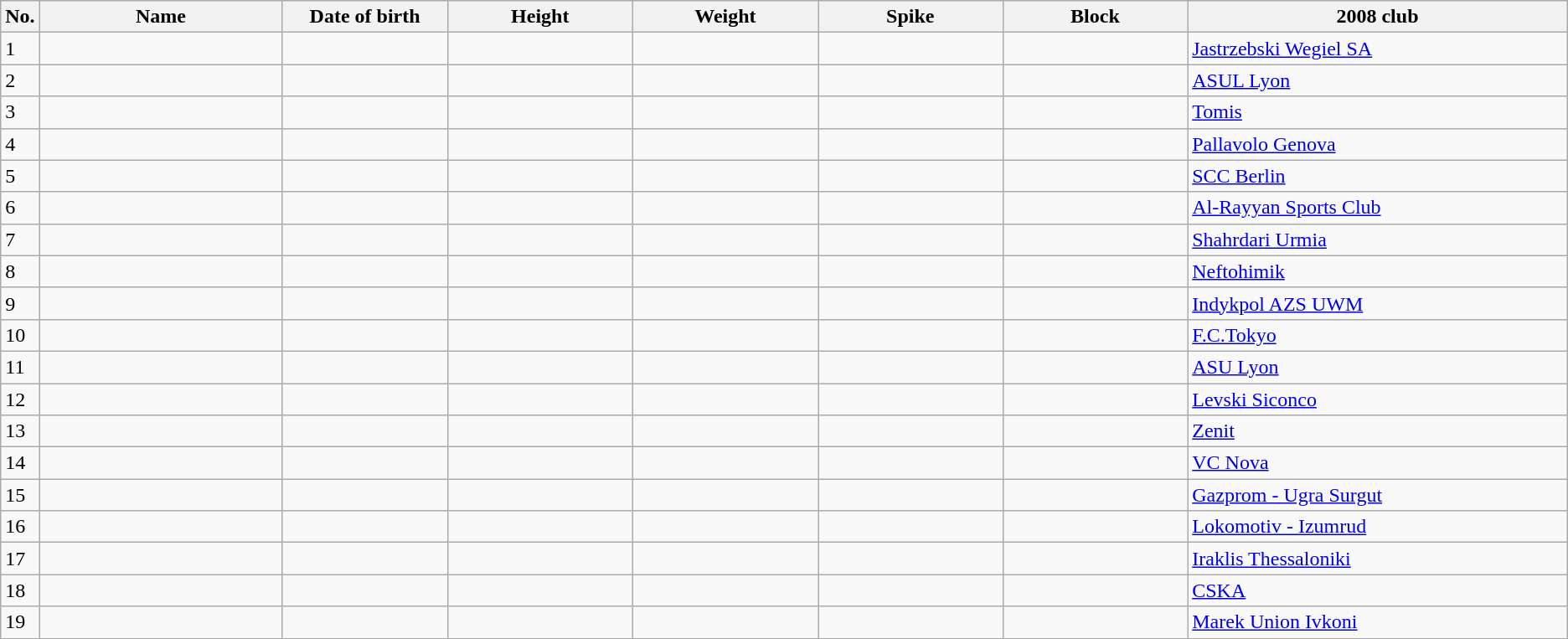<table class="wikitable sortable" style=font-size:100%; text-align:center;>
<tr>
<th>No.</th>
<th style=width:12em>Name</th>
<th style=width:8em>Date of birth</th>
<th style=width:9em>Height</th>
<th style=width:9em>Weight</th>
<th style=width:9em>Spike</th>
<th style=width:9em>Block</th>
<th style=width:19em>2008 club</th>
</tr>
<tr>
<td>1</td>
<td align=left></td>
<td align=right></td>
<td></td>
<td></td>
<td></td>
<td></td>
<td align=left><a href='#'>Jastrzebski Wegiel SA</a></td>
</tr>
<tr>
<td>2</td>
<td align=left></td>
<td align=right></td>
<td></td>
<td></td>
<td></td>
<td></td>
<td align=left><a href='#'>ASUL Lyon</a></td>
</tr>
<tr>
<td>3</td>
<td align=left></td>
<td align=right></td>
<td></td>
<td></td>
<td></td>
<td></td>
<td align=left><a href='#'>Tomis</a></td>
</tr>
<tr>
<td>4</td>
<td align=left></td>
<td align=right></td>
<td></td>
<td></td>
<td></td>
<td></td>
<td align=left><a href='#'>Pallavolo Genova</a></td>
</tr>
<tr>
<td>5</td>
<td align=left></td>
<td align=right></td>
<td></td>
<td></td>
<td></td>
<td></td>
<td align=left><a href='#'>SCC Berlin</a></td>
</tr>
<tr>
<td>6</td>
<td align=left></td>
<td align=right></td>
<td></td>
<td></td>
<td></td>
<td></td>
<td align=left><a href='#'>Al-Rayyan Sports Club</a></td>
</tr>
<tr>
<td>7</td>
<td align=left></td>
<td align=right></td>
<td></td>
<td></td>
<td></td>
<td></td>
<td align=left><a href='#'>Shahrdari Urmia</a></td>
</tr>
<tr>
<td>8</td>
<td align=left></td>
<td align=right></td>
<td></td>
<td></td>
<td></td>
<td></td>
<td align=left><a href='#'>Neftohimik</a></td>
</tr>
<tr>
<td>9</td>
<td align=left></td>
<td align=right></td>
<td></td>
<td></td>
<td></td>
<td></td>
<td align=left><a href='#'>Indykpol AZS UWM</a></td>
</tr>
<tr>
<td>10</td>
<td align=left></td>
<td align=right></td>
<td></td>
<td></td>
<td></td>
<td></td>
<td align=left><a href='#'>F.C.Tokyo</a></td>
</tr>
<tr>
<td>11</td>
<td align=left></td>
<td align=right></td>
<td></td>
<td></td>
<td></td>
<td></td>
<td align=left><a href='#'>ASU Lyon</a></td>
</tr>
<tr>
<td>12</td>
<td align=left></td>
<td align=right></td>
<td></td>
<td></td>
<td></td>
<td></td>
<td align=left><a href='#'>Levski Siconco</a></td>
</tr>
<tr>
<td>13</td>
<td align=left></td>
<td align=right></td>
<td></td>
<td></td>
<td></td>
<td></td>
<td align=left><a href='#'>Zenit</a></td>
</tr>
<tr>
<td>14</td>
<td align=left></td>
<td align=right></td>
<td></td>
<td></td>
<td></td>
<td></td>
<td align=left><a href='#'>VC Nova</a></td>
</tr>
<tr>
<td>15</td>
<td align=left></td>
<td align=right></td>
<td></td>
<td></td>
<td></td>
<td></td>
<td align=left><a href='#'>Gazprom - Ugra Surgut</a></td>
</tr>
<tr>
<td>16</td>
<td align=left></td>
<td align=right></td>
<td></td>
<td></td>
<td></td>
<td></td>
<td align=left><a href='#'>Lokomotiv - Izumrud</a></td>
</tr>
<tr>
<td>17</td>
<td align=left></td>
<td align=right></td>
<td></td>
<td></td>
<td></td>
<td></td>
<td align=left><a href='#'>Iraklis Thessaloniki</a></td>
</tr>
<tr>
<td>18</td>
<td align=left></td>
<td align=right></td>
<td></td>
<td></td>
<td></td>
<td></td>
<td align=left><a href='#'>CSKA</a></td>
</tr>
<tr>
<td>19</td>
<td align=left></td>
<td align=right></td>
<td></td>
<td></td>
<td></td>
<td></td>
<td align=left><a href='#'>Marek Union Ivkoni</a></td>
</tr>
</table>
